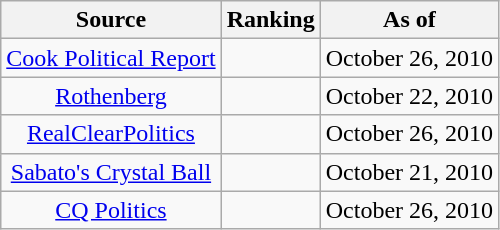<table class="wikitable" style="text-align:center">
<tr>
<th>Source</th>
<th>Ranking</th>
<th>As of</th>
</tr>
<tr>
<td><a href='#'>Cook Political Report</a></td>
<td></td>
<td>October 26, 2010</td>
</tr>
<tr>
<td><a href='#'>Rothenberg</a></td>
<td></td>
<td>October 22, 2010</td>
</tr>
<tr>
<td><a href='#'>RealClearPolitics</a></td>
<td></td>
<td>October 26, 2010</td>
</tr>
<tr>
<td><a href='#'>Sabato's Crystal Ball</a></td>
<td></td>
<td>October 21, 2010</td>
</tr>
<tr>
<td><a href='#'>CQ Politics</a></td>
<td></td>
<td>October 26, 2010</td>
</tr>
</table>
